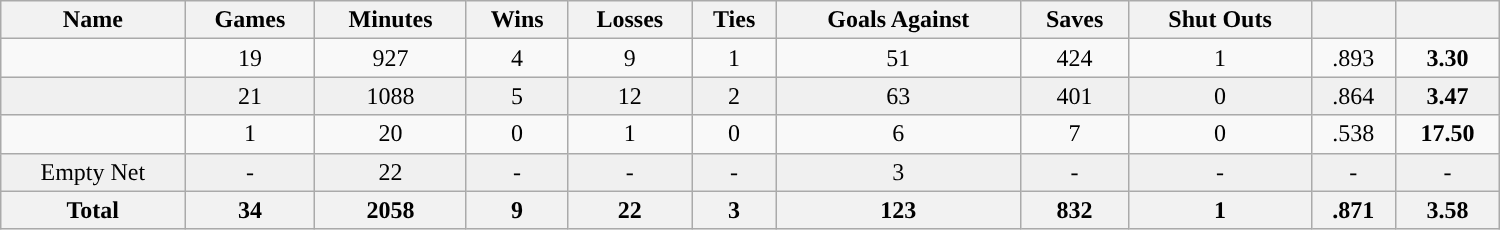<table class="wikitable sortable" width ="1000">
<tr align="center">
<th>Name</th>
<th>Games</th>
<th>Minutes</th>
<th>Wins</th>
<th>Losses</th>
<th>Ties</th>
<th>Goals Against</th>
<th>Saves</th>
<th>Shut Outs</th>
<th><a href='#'></a></th>
<th><a href='#'></a></th>
</tr>
<tr align="center" bgcolor="">
<td></td>
<td>19</td>
<td>927</td>
<td>4</td>
<td>9</td>
<td>1</td>
<td>51</td>
<td>424</td>
<td>1</td>
<td>.893</td>
<td><strong>3.30</strong></td>
</tr>
<tr align="center" bgcolor="f0f0f0">
<td></td>
<td>21</td>
<td>1088</td>
<td>5</td>
<td>12</td>
<td>2</td>
<td>63</td>
<td>401</td>
<td>0</td>
<td>.864</td>
<td><strong>3.47</strong></td>
</tr>
<tr align="center" bgcolor="">
<td></td>
<td>1</td>
<td>20</td>
<td>0</td>
<td>1</td>
<td>0</td>
<td>6</td>
<td>7</td>
<td>0</td>
<td>.538</td>
<td><strong>17.50</strong></td>
</tr>
<tr align="center" bgcolor="f0f0f0">
<td>Empty Net</td>
<td>-</td>
<td>22</td>
<td>-</td>
<td>-</td>
<td>-</td>
<td>3</td>
<td>-</td>
<td>-</td>
<td>-</td>
<td>-</td>
</tr>
<tr>
<th>Total</th>
<th>34</th>
<th>2058</th>
<th>9</th>
<th>22</th>
<th>3</th>
<th>123</th>
<th>832</th>
<th>1</th>
<th>.871</th>
<th>3.58</th>
</tr>
</table>
